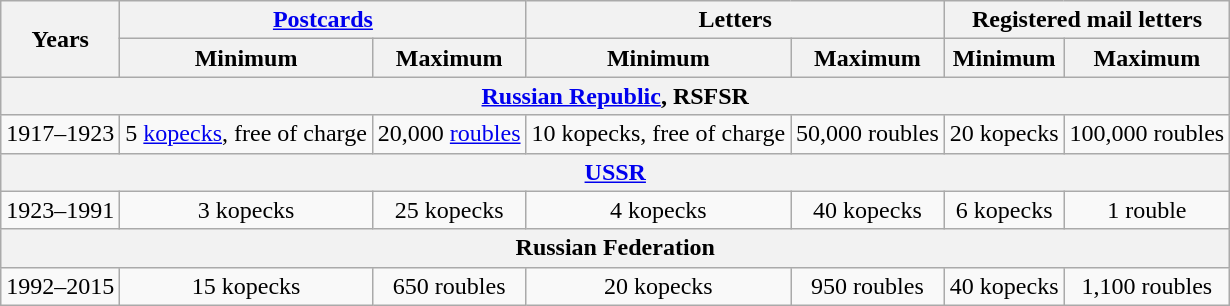<table class="wikitable" style="text-align:center">
<tr>
<th rowspan=2>Years</th>
<th colspan=2><a href='#'>Postcards</a></th>
<th colspan=2>Letters</th>
<th colspan=2>Registered mail letters</th>
</tr>
<tr>
<th>Minimum</th>
<th>Maximum</th>
<th>Minimum</th>
<th>Maximum</th>
<th>Minimum</th>
<th>Maximum</th>
</tr>
<tr>
<th colspan=7><a href='#'>Russian Republic</a>, RSFSR</th>
</tr>
<tr>
<td>1917–1923</td>
<td>5 <a href='#'>kopecks</a>, free of charge</td>
<td>20,000 <a href='#'>roubles</a></td>
<td>10 kopecks, free of charge</td>
<td>50,000 roubles</td>
<td>20 kopecks</td>
<td>100,000 roubles</td>
</tr>
<tr>
<th colspan=7><a href='#'>USSR</a></th>
</tr>
<tr>
<td>1923–1991</td>
<td>3 kopecks</td>
<td>25 kopecks</td>
<td>4 kopecks</td>
<td>40 kopecks</td>
<td>6 kopecks</td>
<td>1 rouble</td>
</tr>
<tr>
<th colspan=7>Russian Federation</th>
</tr>
<tr>
<td>1992–2015</td>
<td>15 kopecks</td>
<td>650 roubles</td>
<td>20 kopecks</td>
<td>950 roubles</td>
<td>40 kopecks</td>
<td>1,100 roubles</td>
</tr>
</table>
